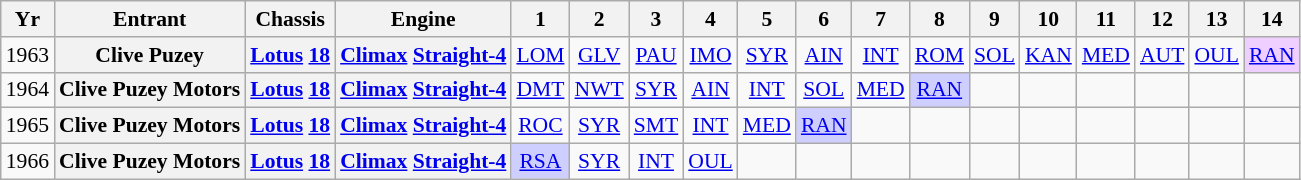<table class="wikitable" style="text-align:center; font-size:90%">
<tr>
<th>Yr</th>
<th>Entrant</th>
<th>Chassis</th>
<th>Engine</th>
<th>1</th>
<th>2</th>
<th>3</th>
<th>4</th>
<th>5</th>
<th>6</th>
<th>7</th>
<th>8</th>
<th>9</th>
<th>10</th>
<th>11</th>
<th>12</th>
<th>13</th>
<th>14</th>
</tr>
<tr>
<td>1963</td>
<th>Clive Puzey</th>
<th><a href='#'>Lotus</a> <a href='#'>18</a></th>
<th><a href='#'>Climax</a> <a href='#'>Straight-4</a></th>
<td><a href='#'>LOM</a></td>
<td><a href='#'>GLV</a></td>
<td><a href='#'>PAU</a></td>
<td><a href='#'>IMO</a></td>
<td><a href='#'>SYR</a></td>
<td><a href='#'>AIN</a></td>
<td><a href='#'>INT</a></td>
<td><a href='#'>ROM</a></td>
<td><a href='#'>SOL</a></td>
<td><a href='#'>KAN</a></td>
<td><a href='#'>MED</a></td>
<td><a href='#'>AUT</a></td>
<td><a href='#'>OUL</a></td>
<td style="background:#EFCFFF;"><a href='#'>RAN</a><br></td>
</tr>
<tr>
<td>1964</td>
<th>Clive Puzey Motors</th>
<th><a href='#'>Lotus</a> <a href='#'>18</a></th>
<th><a href='#'>Climax</a> <a href='#'>Straight-4</a></th>
<td><a href='#'>DMT</a></td>
<td><a href='#'>NWT</a></td>
<td><a href='#'>SYR</a></td>
<td><a href='#'>AIN</a></td>
<td><a href='#'>INT</a></td>
<td><a href='#'>SOL</a></td>
<td><a href='#'>MED</a></td>
<td style="background:#CFCFFF;"><a href='#'>RAN</a><br></td>
<td></td>
<td></td>
<td></td>
<td></td>
<td></td>
<td></td>
</tr>
<tr>
<td>1965</td>
<th>Clive Puzey Motors</th>
<th><a href='#'>Lotus</a> <a href='#'>18</a></th>
<th><a href='#'>Climax</a> <a href='#'>Straight-4</a></th>
<td><a href='#'>ROC</a></td>
<td><a href='#'>SYR</a></td>
<td><a href='#'>SMT</a></td>
<td><a href='#'>INT</a></td>
<td><a href='#'>MED</a></td>
<td style="background:#CFCFFF;"><a href='#'>RAN</a><br></td>
<td></td>
<td></td>
<td></td>
<td></td>
<td></td>
<td></td>
<td></td>
<td></td>
</tr>
<tr>
<td>1966</td>
<th>Clive Puzey Motors</th>
<th><a href='#'>Lotus</a> <a href='#'>18</a></th>
<th><a href='#'>Climax</a> <a href='#'>Straight-4</a></th>
<td style="background:#CFCFFF;"><a href='#'>RSA</a><br></td>
<td><a href='#'>SYR</a></td>
<td><a href='#'>INT</a></td>
<td><a href='#'>OUL</a></td>
<td></td>
<td></td>
<td></td>
<td></td>
<td></td>
<td></td>
<td></td>
<td></td>
<td></td>
<td></td>
</tr>
</table>
